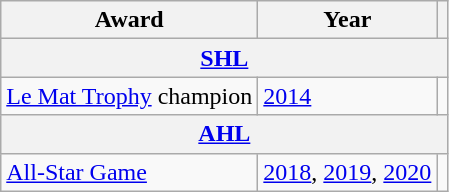<table class="wikitable">
<tr>
<th>Award</th>
<th>Year</th>
<th></th>
</tr>
<tr>
<th colspan="3"><a href='#'>SHL</a></th>
</tr>
<tr>
<td><a href='#'>Le Mat Trophy</a> champion</td>
<td><a href='#'>2014</a></td>
<td></td>
</tr>
<tr>
<th colspan="3"><a href='#'>AHL</a></th>
</tr>
<tr>
<td><a href='#'>All-Star Game</a></td>
<td><a href='#'>2018</a>, <a href='#'>2019</a>, <a href='#'>2020</a></td>
<td></td>
</tr>
</table>
